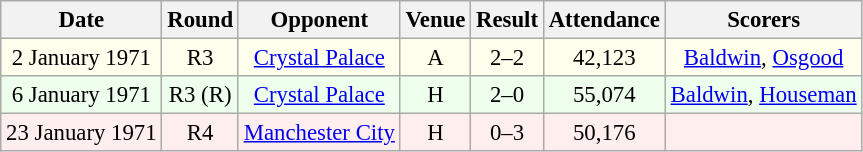<table class="wikitable sortable" style="font-size:95%; text-align:center">
<tr>
<th>Date</th>
<th>Round</th>
<th>Opponent</th>
<th>Venue</th>
<th>Result</th>
<th>Attendance</th>
<th>Scorers</th>
</tr>
<tr bgcolor = "#FFFFEE">
<td>2 January 1971</td>
<td>R3</td>
<td><a href='#'>Crystal Palace</a></td>
<td>A</td>
<td>2–2</td>
<td>42,123</td>
<td><a href='#'>Baldwin</a>, <a href='#'>Osgood</a></td>
</tr>
<tr bgcolor = "#EEFFEE">
<td>6 January 1971</td>
<td>R3 (R)</td>
<td><a href='#'>Crystal Palace</a></td>
<td>H</td>
<td>2–0</td>
<td>55,074</td>
<td><a href='#'>Baldwin</a>, <a href='#'>Houseman</a></td>
</tr>
<tr bgcolor = "#FFEEEE">
<td>23 January 1971</td>
<td>R4</td>
<td><a href='#'>Manchester City</a></td>
<td>H</td>
<td>0–3</td>
<td>50,176</td>
<td></td>
</tr>
</table>
